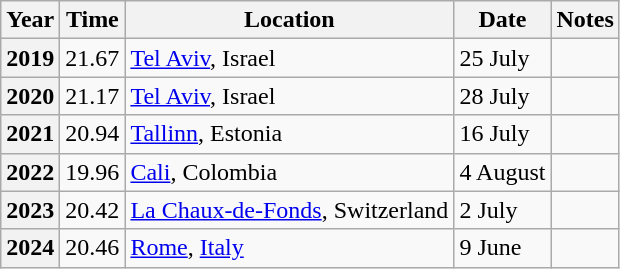<table class="wikitable">
<tr>
<th scope="col">Year</th>
<th scope="col">Time</th>
<th scope="col">Location</th>
<th scope="col">Date</th>
<th scope="col">Notes</th>
</tr>
<tr>
<th scope="row">2019</th>
<td>21.67</td>
<td><a href='#'>Tel Aviv</a>, Israel</td>
<td>25 July</td>
<td></td>
</tr>
<tr>
<th scope="row">2020</th>
<td>21.17</td>
<td><a href='#'>Tel Aviv</a>, Israel</td>
<td>28 July</td>
<td></td>
</tr>
<tr>
<th scope="row">2021</th>
<td>20.94</td>
<td><a href='#'>Tallinn</a>, Estonia</td>
<td>16 July</td>
<td></td>
</tr>
<tr>
<th scope="row">2022</th>
<td>19.96</td>
<td><a href='#'>Cali</a>, Colombia</td>
<td>4 August</td>
<td><strong></strong> <strong></strong> <strong></strong> <strong></strong></td>
</tr>
<tr>
<th scope="row">2023</th>
<td>20.42</td>
<td><a href='#'>La Chaux-de-Fonds</a>, Switzerland</td>
<td>2 July</td>
<td></td>
</tr>
<tr>
<th>2024</th>
<td>20.46</td>
<td><a href='#'>Rome</a>, <a href='#'>Italy</a></td>
<td>9 June</td>
<td></td>
</tr>
</table>
